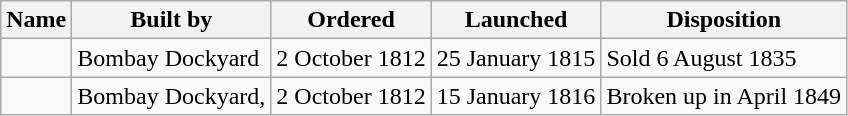<table class="sortable wikitable">
<tr>
<th>Name</th>
<th>Built by</th>
<th>Ordered</th>
<th>Launched</th>
<th>Disposition</th>
</tr>
<tr>
<td></td>
<td>Bombay Dockyard</td>
<td>2 October 1812</td>
<td>25 January 1815</td>
<td>Sold 6 August 1835</td>
</tr>
<tr>
<td></td>
<td>Bombay Dockyard,</td>
<td>2 October 1812</td>
<td>15 January 1816</td>
<td>Broken up in April 1849</td>
</tr>
</table>
